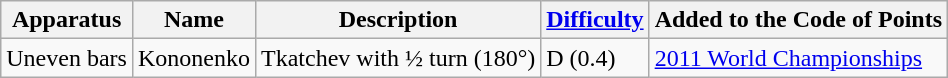<table class="wikitable">
<tr>
<th>Apparatus</th>
<th>Name</th>
<th>Description</th>
<th><a href='#'>Difficulty</a></th>
<th>Added to the Code of Points</th>
</tr>
<tr>
<td>Uneven bars</td>
<td>Kononenko</td>
<td>Tkatchev with ½ turn (180°)</td>
<td>D (0.4)</td>
<td><a href='#'>2011 World Championships</a></td>
</tr>
</table>
